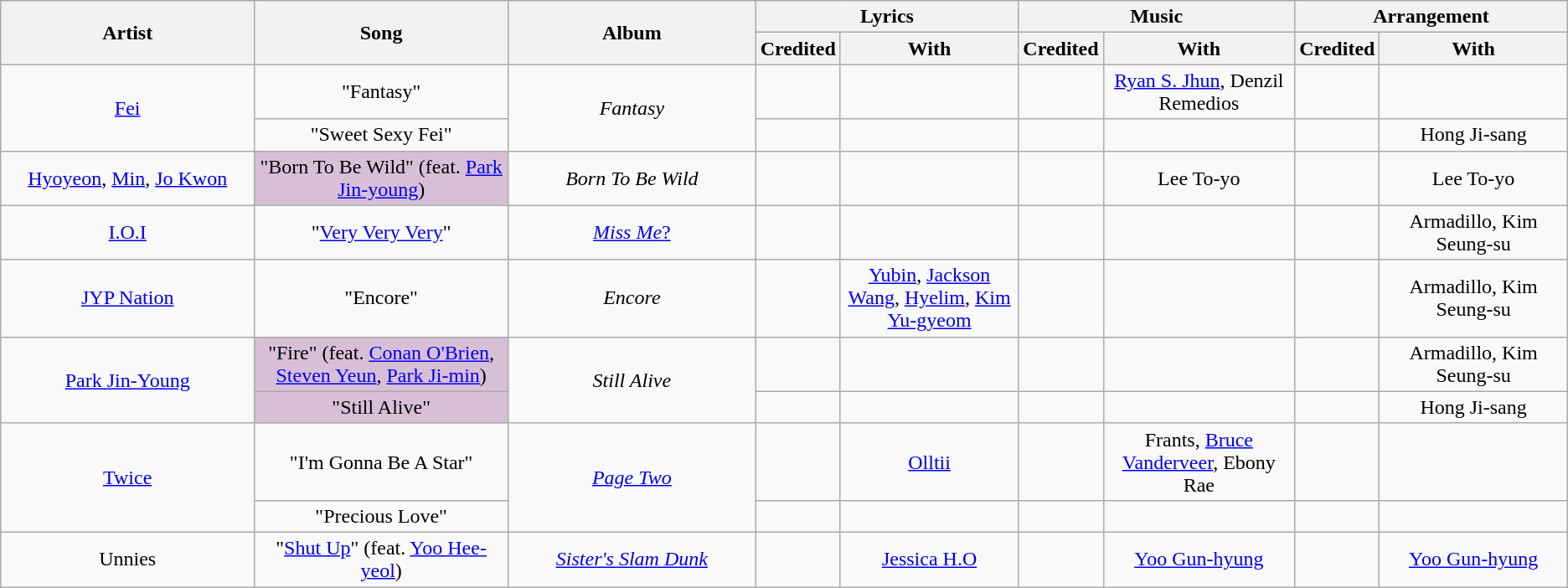<table class="wikitable plainrowheaders" style="text-align:center;">
<tr>
<th rowspan="2" width="300px">Artist</th>
<th rowspan="2" width="300px">Song</th>
<th rowspan="2" width="300px">Album</th>
<th colspan="2">Lyrics</th>
<th colspan="2">Music</th>
<th colspan="2">Arrangement</th>
</tr>
<tr>
<th width="50px">Credited</th>
<th width="200px">With</th>
<th width="50px">Credited</th>
<th width="200px">With</th>
<th width="50px">Credited</th>
<th width="200px">With</th>
</tr>
<tr>
<td rowspan="2"><a href='#'>Fei</a></td>
<td>"Fantasy"</td>
<td rowspan="2"><em>Fantasy</em></td>
<td></td>
<td></td>
<td></td>
<td><a href='#'>Ryan S. Jhun</a>, Denzil Remedios</td>
<td></td>
<td></td>
</tr>
<tr>
<td>"Sweet Sexy Fei"</td>
<td></td>
<td></td>
<td></td>
<td></td>
<td></td>
<td>Hong Ji-sang</td>
</tr>
<tr>
<td><a href='#'>Hyoyeon</a>, <a href='#'>Min</a>, <a href='#'>Jo Kwon</a></td>
<td style="background-color:#D8BFD8">"Born To Be Wild" (feat. <a href='#'>Park Jin-young</a>)</td>
<td><em>Born To Be Wild</em></td>
<td></td>
<td></td>
<td></td>
<td>Lee To-yo</td>
<td></td>
<td>Lee To-yo</td>
</tr>
<tr>
<td><a href='#'>I.O.I</a></td>
<td>"<a href='#'>Very Very Very</a>"</td>
<td><a href='#'><em>Miss Me</em>?</a></td>
<td></td>
<td></td>
<td></td>
<td></td>
<td></td>
<td>Armadillo, Kim Seung-su</td>
</tr>
<tr>
<td><a href='#'>JYP Nation</a></td>
<td>"Encore"</td>
<td><em>Encore</em></td>
<td></td>
<td><a href='#'>Yubin</a>, <a href='#'>Jackson Wang</a>, <a href='#'>Hyelim</a>, <a href='#'>Kim Yu-gyeom</a></td>
<td></td>
<td></td>
<td></td>
<td>Armadillo, Kim Seung-su</td>
</tr>
<tr>
<td rowspan="2"><a href='#'>Park Jin-Young</a></td>
<td style="background-color:#D8BFD8">"Fire" (feat. <a href='#'>Conan O'Brien</a>, <a href='#'>Steven Yeun</a>, <a href='#'>Park Ji-min</a>)</td>
<td rowspan="2"><em>Still Alive</em></td>
<td></td>
<td></td>
<td></td>
<td></td>
<td></td>
<td>Armadillo, Kim Seung-su</td>
</tr>
<tr>
<td style="background-color:#D8BFD8">"Still Alive"</td>
<td></td>
<td></td>
<td></td>
<td></td>
<td></td>
<td>Hong Ji-sang</td>
</tr>
<tr>
<td rowspan="2"><a href='#'>Twice</a></td>
<td>"I'm Gonna Be A Star"</td>
<td rowspan="2"><em><a href='#'>Page Two</a></em></td>
<td></td>
<td><a href='#'>Olltii</a></td>
<td></td>
<td>Frants, <a href='#'>Bruce Vanderveer</a>, Ebony Rae</td>
<td></td>
<td></td>
</tr>
<tr>
<td>"Precious Love"</td>
<td></td>
<td></td>
<td></td>
<td></td>
<td></td>
<td></td>
</tr>
<tr>
<td>Unnies</td>
<td>"<a href='#'>Shut Up</a>" (feat. <a href='#'>Yoo Hee-yeol</a>)</td>
<td><em><a href='#'>Sister's Slam Dunk</a></em></td>
<td></td>
<td><a href='#'>Jessica H.O</a></td>
<td></td>
<td><a href='#'>Yoo Gun-hyung</a></td>
<td></td>
<td><a href='#'>Yoo Gun-hyung</a></td>
</tr>
</table>
